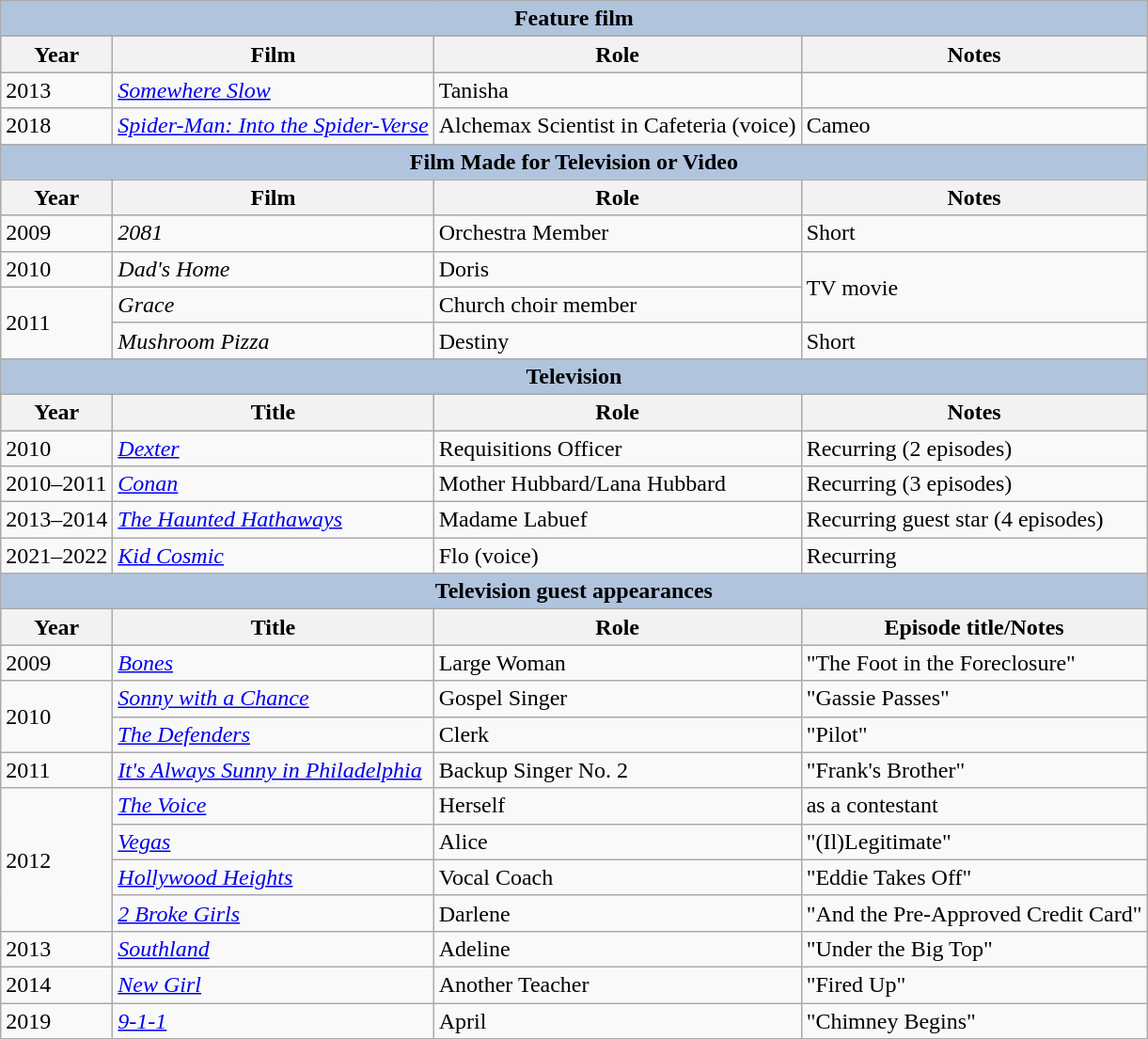<table class="wikitable">
<tr style="background:#ccc; text-align:center;">
<th colspan="4" style="background: LightSteelBlue;">Feature film</th>
</tr>
<tr style="background:#ccc; text-align:center;">
<th style="text-align:center;">Year</th>
<th>Film</th>
<th>Role</th>
<th>Notes</th>
</tr>
<tr>
<td>2013</td>
<td><em><a href='#'>Somewhere Slow</a></em></td>
<td>Tanisha</td>
<td></td>
</tr>
<tr>
<td>2018</td>
<td><em><a href='#'>Spider-Man: Into the Spider-Verse</a></em></td>
<td>Alchemax Scientist in Cafeteria (voice)</td>
<td>Cameo</td>
</tr>
<tr style="background:#ccc; text-align:center;">
<th colspan="4" style="background: LightSteelBlue;">Film Made for Television or Video</th>
</tr>
<tr style="background:#ccc; text-align:center;">
<th style="text-align:center;">Year</th>
<th>Film</th>
<th>Role</th>
<th>Notes</th>
</tr>
<tr>
<td>2009</td>
<td><em>2081</em></td>
<td>Orchestra Member</td>
<td>Short</td>
</tr>
<tr>
<td>2010</td>
<td><em>Dad's Home</em></td>
<td>Doris</td>
<td rowspan="2">TV movie</td>
</tr>
<tr>
<td rowspan="2">2011</td>
<td><em>Grace</em></td>
<td>Church choir member</td>
</tr>
<tr>
<td><em>Mushroom Pizza</em></td>
<td>Destiny</td>
<td>Short</td>
</tr>
<tr style="background:#ccc; text-align:center;">
<th colspan="4" style="background: LightSteelBlue;">Television</th>
</tr>
<tr style="background:#ccc; text-align:center;">
<th>Year</th>
<th>Title</th>
<th>Role</th>
<th>Notes</th>
</tr>
<tr>
<td>2010</td>
<td><em><a href='#'>Dexter</a></em></td>
<td>Requisitions Officer</td>
<td>Recurring (2 episodes)</td>
</tr>
<tr>
<td>2010–2011</td>
<td><em><a href='#'>Conan</a></em></td>
<td>Mother Hubbard/Lana Hubbard</td>
<td>Recurring (3 episodes)</td>
</tr>
<tr>
<td>2013–2014</td>
<td><em><a href='#'>The Haunted Hathaways</a></em></td>
<td>Madame Labuef</td>
<td>Recurring guest star (4 episodes)</td>
</tr>
<tr>
<td>2021–2022</td>
<td><em><a href='#'>Kid Cosmic</a></em></td>
<td>Flo (voice)</td>
<td>Recurring</td>
</tr>
<tr style="background:#ccc; text-align:center;">
<th colspan="4" style="background: LightSteelBlue;">Television guest appearances</th>
</tr>
<tr style="background:#ccc; text-align:center;">
<th>Year</th>
<th>Title</th>
<th>Role</th>
<th>Episode title/Notes</th>
</tr>
<tr>
<td>2009</td>
<td><em><a href='#'>Bones</a></em></td>
<td>Large Woman</td>
<td>"The Foot in the Foreclosure"</td>
</tr>
<tr>
<td rowspan="2">2010</td>
<td><em><a href='#'>Sonny with a Chance</a></em></td>
<td>Gospel Singer</td>
<td>"Gassie Passes"</td>
</tr>
<tr>
<td><em><a href='#'>The Defenders</a></em></td>
<td>Clerk</td>
<td>"Pilot"</td>
</tr>
<tr>
<td>2011</td>
<td><em><a href='#'>It's Always Sunny in Philadelphia</a></em></td>
<td>Backup Singer No. 2</td>
<td>"Frank's Brother"</td>
</tr>
<tr>
<td rowspan="4">2012</td>
<td><em><a href='#'>The Voice</a></em></td>
<td>Herself</td>
<td>as a contestant</td>
</tr>
<tr>
<td><em><a href='#'>Vegas</a></em></td>
<td>Alice</td>
<td>"(Il)Legitimate"</td>
</tr>
<tr>
<td><em><a href='#'>Hollywood Heights</a></em></td>
<td>Vocal Coach</td>
<td>"Eddie Takes Off"</td>
</tr>
<tr>
<td><em><a href='#'>2 Broke Girls</a></em></td>
<td>Darlene</td>
<td>"And the Pre-Approved Credit Card"</td>
</tr>
<tr>
<td>2013</td>
<td><em><a href='#'>Southland</a></em></td>
<td>Adeline</td>
<td>"Under the Big Top"</td>
</tr>
<tr>
<td>2014</td>
<td><em><a href='#'>New Girl</a></em></td>
<td>Another Teacher</td>
<td>"Fired Up"</td>
</tr>
<tr>
<td>2019</td>
<td><em><a href='#'>9-1-1</a></em></td>
<td>April</td>
<td>"Chimney Begins"</td>
</tr>
<tr>
</tr>
</table>
